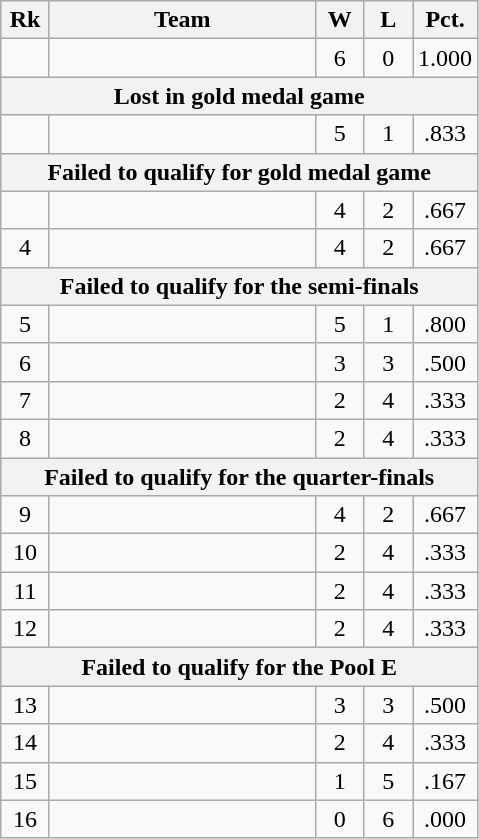<table class=wikitable style=text-align:center>
<tr>
<th width=25>Rk</th>
<th width=170>Team</th>
<th width=25>W</th>
<th width=25>L</th>
<th width=25>Pct.</th>
</tr>
<tr>
<td></td>
<td align=left></td>
<td>6</td>
<td>0</td>
<td>1.000</td>
</tr>
<tr>
<th colspan="7">Lost in gold medal game</th>
</tr>
<tr>
<td></td>
<td align=left></td>
<td>5</td>
<td>1</td>
<td>.833</td>
</tr>
<tr>
<th colspan="7">Failed to qualify for gold medal game</th>
</tr>
<tr>
<td></td>
<td align=left></td>
<td>4</td>
<td>2</td>
<td>.667</td>
</tr>
<tr>
<td>4</td>
<td align=left></td>
<td>4</td>
<td>2</td>
<td>.667</td>
</tr>
<tr>
<th colspan="7">Failed to qualify for the semi-finals</th>
</tr>
<tr>
<td>5</td>
<td align=left></td>
<td>5</td>
<td>1</td>
<td>.800</td>
</tr>
<tr>
<td>6</td>
<td align=left></td>
<td>3</td>
<td>3</td>
<td>.500</td>
</tr>
<tr>
<td>7</td>
<td align=left></td>
<td>2</td>
<td>4</td>
<td>.333</td>
</tr>
<tr>
<td>8</td>
<td align=left></td>
<td>2</td>
<td>4</td>
<td>.333</td>
</tr>
<tr>
<th colspan="7">Failed to qualify for the quarter-finals</th>
</tr>
<tr>
<td>9</td>
<td align=left></td>
<td>4</td>
<td>2</td>
<td>.667</td>
</tr>
<tr>
<td>10</td>
<td align=left></td>
<td>2</td>
<td>4</td>
<td>.333</td>
</tr>
<tr>
<td>11</td>
<td align=left></td>
<td>2</td>
<td>4</td>
<td>.333</td>
</tr>
<tr>
<td>12</td>
<td align=left></td>
<td>2</td>
<td>4</td>
<td>.333</td>
</tr>
<tr>
<th colspan="7">Failed to qualify for the Pool E</th>
</tr>
<tr>
<td>13</td>
<td align=left></td>
<td>3</td>
<td>3</td>
<td>.500</td>
</tr>
<tr>
<td>14</td>
<td align=left></td>
<td>2</td>
<td>4</td>
<td>.333</td>
</tr>
<tr>
<td>15</td>
<td align=left></td>
<td>1</td>
<td>5</td>
<td>.167</td>
</tr>
<tr>
<td>16</td>
<td align=left></td>
<td>0</td>
<td>6</td>
<td>.000</td>
</tr>
</table>
